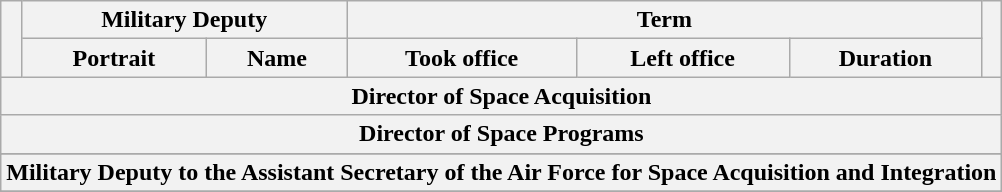<table class="wikitable sortable" style="text-align:center;">
<tr>
<th rowspan=2></th>
<th colspan=2>Military Deputy</th>
<th colspan=3>Term</th>
<th rowspan=2></th>
</tr>
<tr>
<th>Portrait</th>
<th>Name</th>
<th>Took office</th>
<th>Left office</th>
<th>Duration</th>
</tr>
<tr>
<th colspan=7>Director of Space Acquisition</th>
</tr>
<tr>
<th colspan=7>Director of Space Programs</th>
</tr>
<tr>
</tr>
<tr>
<th colspan=7>Military Deputy to the Assistant Secretary of the Air Force for Space Acquisition and Integration</th>
</tr>
<tr>
</tr>
</table>
